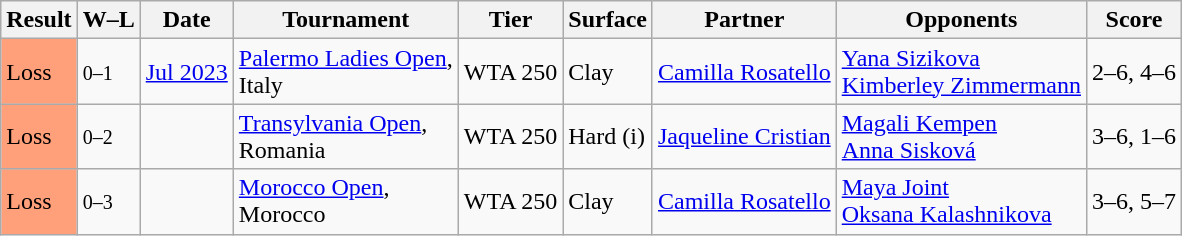<table class="sortable wikitable">
<tr>
<th>Result</th>
<th class="unsortable">W–L</th>
<th>Date</th>
<th>Tournament</th>
<th>Tier</th>
<th>Surface</th>
<th>Partner</th>
<th>Opponents</th>
<th class="unsortable">Score</th>
</tr>
<tr>
<td style="background:#ffa07a;">Loss</td>
<td><small>0–1</small></td>
<td><a href='#'>Jul 2023</a></td>
<td><a href='#'>Palermo Ladies Open</a>, <br>Italy</td>
<td>WTA 250</td>
<td>Clay</td>
<td> <a href='#'>Camilla Rosatello</a></td>
<td> <a href='#'>Yana Sizikova</a> <br>  <a href='#'>Kimberley Zimmermann</a></td>
<td>2–6, 4–6</td>
</tr>
<tr>
<td style="background:#ffa07a;">Loss</td>
<td><small>0–2</small></td>
<td><a href='#'></a></td>
<td><a href='#'>Transylvania Open</a>, <br>Romania</td>
<td>WTA 250</td>
<td>Hard (i)</td>
<td> <a href='#'>Jaqueline Cristian</a></td>
<td> <a href='#'>Magali Kempen</a> <br>  <a href='#'>Anna Sisková</a></td>
<td>3–6, 1–6</td>
</tr>
<tr>
<td style="background:#ffa07a;">Loss</td>
<td><small>0–3</small></td>
<td><a href='#'></a></td>
<td><a href='#'>Morocco Open</a>, <br>Morocco</td>
<td>WTA 250</td>
<td>Clay</td>
<td> <a href='#'>Camilla Rosatello</a></td>
<td> <a href='#'>Maya Joint</a> <br>  <a href='#'>Oksana Kalashnikova</a></td>
<td>3–6, 5–7</td>
</tr>
</table>
